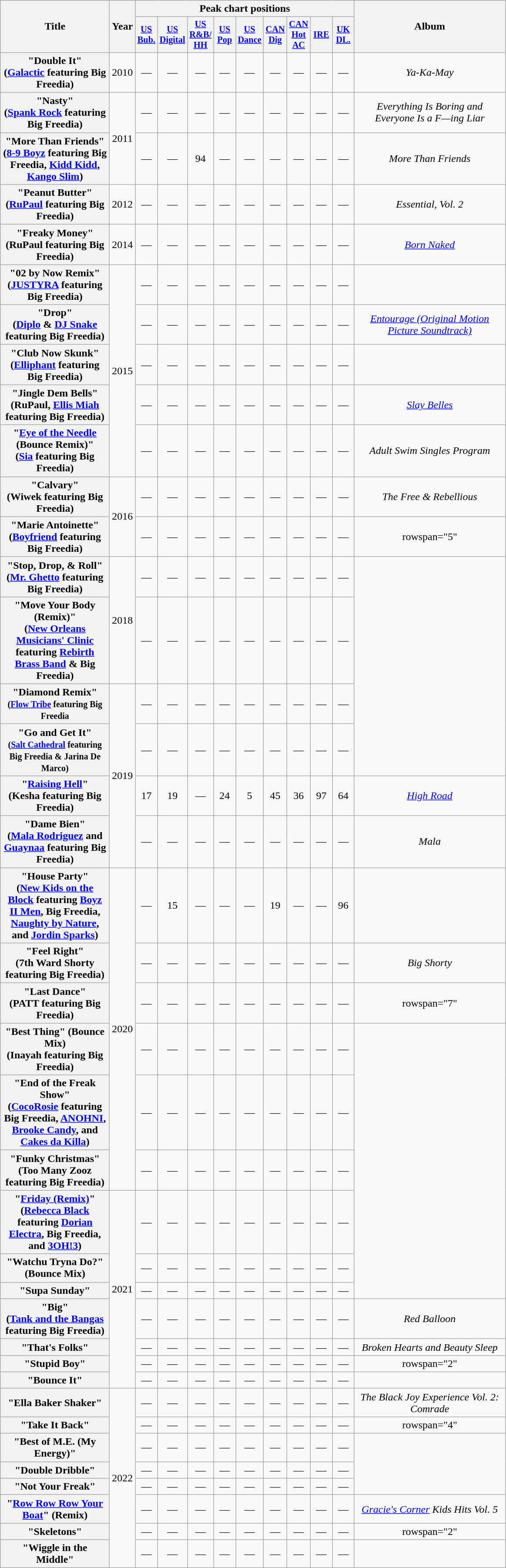<table class="wikitable plainrowheaders" style="text-align: center;">
<tr>
<th scope="col" rowspan="2" style="width:10em;">Title</th>
<th scope="col" rowspan="2" style="width:1em;">Year</th>
<th scope="col" colspan="9">Peak chart positions</th>
<th scope="col" rowspan="2" style="width:14em;">Album</th>
</tr>
<tr>
<th scope="col" style="width:2em;font-size:85%;"><a href='#'>US<br>Bub.</a><br></th>
<th scope="col" style="width:2em;font-size:85%;"><a href='#'>US<br>Digital</a><br></th>
<th scope="col" style="width:2em;font-size:85%;"><a href='#'>US<br>R&B/<br>HH</a><br></th>
<th scope="col" style="width:2em;font-size:85%;"><a href='#'>US<br>Pop</a><br></th>
<th scope="col" style="width:2em;font-size:85%;"><a href='#'>US<br>Dance</a><br></th>
<th scope="col" style="width:2em;font-size:85%;"><a href='#'>CAN<br>Dig</a><br></th>
<th scope="col" style="width:2em;font-size:85%;"><a href='#'>CAN<br>Hot<br>AC</a><br></th>
<th scope="col" style="width:2em;font-size:85%;"><a href='#'>IRE</a><br></th>
<th scope="col" style="width:2em;font-size:85%;"><a href='#'>UK<br>DL.</a></th>
</tr>
<tr>
<th scope="row">"Double It"<br><span>(<a href='#'>Galactic</a> featuring Big Freedia)</span></th>
<td>2010</td>
<td>—</td>
<td>—</td>
<td>—</td>
<td>—</td>
<td>—</td>
<td>—</td>
<td>—</td>
<td>—</td>
<td>—</td>
<td><em>Ya-Ka-May</em></td>
</tr>
<tr>
<th scope="row">"Nasty"<br><span>(<a href='#'>Spank Rock</a> featuring Big Freedia)</span></th>
<td rowspan="2">2011</td>
<td>—</td>
<td>—</td>
<td>—</td>
<td>—</td>
<td>—</td>
<td>—</td>
<td>—</td>
<td>—</td>
<td>—</td>
<td><em>Everything Is Boring and Everyone Is a F—ing Liar</em></td>
</tr>
<tr>
<th scope="row">"More Than Friends"<br><span>(<a href='#'>8-9 Boyz</a> featuring Big Freedia, <a href='#'>Kidd Kidd</a>, <a href='#'>Kango Slim</a>)</span></th>
<td>—</td>
<td>—</td>
<td>94</td>
<td>—</td>
<td>—</td>
<td>—</td>
<td>—</td>
<td>—</td>
<td>—</td>
<td><em>More Than Friends</em></td>
</tr>
<tr>
<th scope="row">"Peanut Butter"<br><span>(<a href='#'>RuPaul</a> featuring Big Freedia)</span></th>
<td>2012</td>
<td>—</td>
<td>—</td>
<td>—</td>
<td>—</td>
<td>—</td>
<td>—</td>
<td>—</td>
<td>—</td>
<td>—</td>
<td><em>Essential, Vol. 2</em></td>
</tr>
<tr>
<th scope="row">"Freaky Money"<br><span>(RuPaul featuring Big Freedia)</span></th>
<td>2014</td>
<td>—</td>
<td>—</td>
<td>—</td>
<td>—</td>
<td>—</td>
<td>—</td>
<td>—</td>
<td>—</td>
<td>—</td>
<td><em><a href='#'>Born Naked</a></em></td>
</tr>
<tr>
<th scope="row">"02 by Now Remix"<br><span>(<a href='#'>JUSTYRA</a> featuring Big Freedia)</span></th>
<td rowspan="5">2015</td>
<td>—</td>
<td>—</td>
<td>—</td>
<td>—</td>
<td>—</td>
<td>—</td>
<td>—</td>
<td>—</td>
<td>—</td>
<td></td>
</tr>
<tr>
<th scope="row">"Drop"<br><span>(<a href='#'>Diplo</a> & <a href='#'>DJ Snake</a> featuring Big Freedia)</span></th>
<td>—</td>
<td>—</td>
<td>—</td>
<td>—</td>
<td>—</td>
<td>—</td>
<td>—</td>
<td>—</td>
<td>—</td>
<td><em><a href='#'>Entourage (Original Motion Picture Soundtrack)</a></em></td>
</tr>
<tr>
<th scope="row">"Club Now Skunk"<br><span>(<a href='#'>Elliphant</a> featuring Big Freedia)</span></th>
<td>—</td>
<td>—</td>
<td>—</td>
<td>—</td>
<td>—</td>
<td>—</td>
<td>—</td>
<td>—</td>
<td>—</td>
<td></td>
</tr>
<tr>
<th scope="row">"Jingle Dem Bells"<br><span>(RuPaul, <a href='#'>Ellis Miah</a> featuring Big Freedia)</span></th>
<td>—</td>
<td>—</td>
<td>—</td>
<td>—</td>
<td>—</td>
<td>—</td>
<td>—</td>
<td>—</td>
<td>—</td>
<td><em><a href='#'>Slay Belles</a></em></td>
</tr>
<tr>
<th scope="row">"<a href='#'>Eye of the Needle</a> (Bounce Remix)"<br><span>(<a href='#'>Sia</a> featuring Big Freedia)</span></th>
<td>—</td>
<td>—</td>
<td>—</td>
<td>—</td>
<td>—</td>
<td>—</td>
<td>—</td>
<td>—</td>
<td>—</td>
<td><em>Adult Swim Singles Program</em></td>
</tr>
<tr>
<th scope="row">"Calvary"<br><span>(Wiwek featuring Big Freedia)</span></th>
<td rowspan="2">2016</td>
<td>—</td>
<td>—</td>
<td>—</td>
<td>—</td>
<td>—</td>
<td>—</td>
<td>—</td>
<td>—</td>
<td>—</td>
<td><em>The Free & Rebellious</em></td>
</tr>
<tr>
<th scope="row">"Marie Antoinette"<br><span>(<a href='#'>Boyfriend</a> featuring Big Freedia)</span></th>
<td>—</td>
<td>—</td>
<td>—</td>
<td>—</td>
<td>—</td>
<td>—</td>
<td>—</td>
<td>—</td>
<td>—</td>
<td>rowspan="5" </td>
</tr>
<tr>
<th scope="row">"Stop, Drop, & Roll"<br><span>(<a href='#'>Mr. Ghetto</a> featuring Big Freedia)</span></th>
<td rowspan="2">2018</td>
<td>—</td>
<td>—</td>
<td>—</td>
<td>—</td>
<td>—</td>
<td>—</td>
<td>—</td>
<td>—</td>
<td>—</td>
</tr>
<tr>
<th scope="row">"Move Your Body (Remix)"<br><span>(<a href='#'>New Orleans Musicians' Clinic</a> featuring <a href='#'>Rebirth Brass Band</a> & Big Freedia)</span></th>
<td>—</td>
<td>—</td>
<td>—</td>
<td>—</td>
<td>—</td>
<td>—</td>
<td>—</td>
<td>—</td>
<td>—</td>
</tr>
<tr>
<th scope="row">"Diamond Remix"<br><small>(<a href='#'>Flow Tribe</a> featuring Big Freedia</small></th>
<td rowspan="4">2019</td>
<td>—</td>
<td>—</td>
<td>—</td>
<td>—</td>
<td>—</td>
<td>—</td>
<td>—</td>
<td>—</td>
<td>—</td>
</tr>
<tr>
<th scope="row">"Go and Get It"<br><small>(<a href='#'>Salt Cathedral</a> featuring Big Freedia & Jarina De Marco)</small></th>
<td>—</td>
<td>—</td>
<td>—</td>
<td>—</td>
<td>—</td>
<td>—</td>
<td>—</td>
<td>—</td>
<td>—</td>
</tr>
<tr>
<th scope="row">"<a href='#'>Raising Hell</a>" <br><span>(Kesha featuring Big Freedia)</span></th>
<td>17</td>
<td>19</td>
<td>—</td>
<td>24</td>
<td>5</td>
<td>45</td>
<td>36</td>
<td>97</td>
<td>64</td>
<td><em><a href='#'>High Road</a></em></td>
</tr>
<tr>
<th scope="row">"Dame Bien" <br><span>(<a href='#'>Mala Rodriguez</a> and <a href='#'>Guaynaa</a> featuring Big Freedia)</span></th>
<td>—</td>
<td>—</td>
<td>—</td>
<td>—</td>
<td>—</td>
<td>—</td>
<td>—</td>
<td>—</td>
<td>—</td>
<td><em>Mala</em></td>
</tr>
<tr>
<th scope="row">"House Party" <br><span>(<a href='#'>New Kids on the Block</a> featuring  <a href='#'>Boyz II Men</a>, Big Freedia, <a href='#'>Naughty by Nature</a>, and <a href='#'>Jordin Sparks</a>)</span></th>
<td rowspan="6">2020</td>
<td>—</td>
<td>15</td>
<td>—</td>
<td>—</td>
<td>—</td>
<td>19</td>
<td>—</td>
<td>—</td>
<td>96</td>
<td></td>
</tr>
<tr>
<th scope="row">"Feel Right" <br><span>(7th Ward Shorty featuring Big Freedia)</span></th>
<td>—</td>
<td>—</td>
<td>—</td>
<td>—</td>
<td>—</td>
<td>—</td>
<td>—</td>
<td>—</td>
<td>—</td>
<td><em>Big Shorty</em></td>
</tr>
<tr>
<th scope="row">"Last Dance" <br><span>(PATT featuring Big Freedia)</span></th>
<td>—</td>
<td>—</td>
<td>—</td>
<td>—</td>
<td>—</td>
<td>—</td>
<td>—</td>
<td>—</td>
<td>—</td>
<td>rowspan="7" </td>
</tr>
<tr>
<th scope="row">"Best Thing" (Bounce Mix) <br><span>(Inayah featuring Big Freedia)</span></th>
<td>—</td>
<td>—</td>
<td>—</td>
<td>—</td>
<td>—</td>
<td>—</td>
<td>—</td>
<td>—</td>
<td>—</td>
</tr>
<tr>
<th scope="row">"End of the Freak Show"<br><span>(<a href='#'>CocoRosie</a> featuring Big Freedia, <a href='#'>ANOHNI</a>, <a href='#'>Brooke Candy</a>, and <a href='#'>Cakes da Killa</a>)</span></th>
<td>—</td>
<td>—</td>
<td>—</td>
<td>—</td>
<td>—</td>
<td>—</td>
<td>—</td>
<td>—</td>
<td>—</td>
</tr>
<tr>
<th scope="row">"Funky Christmas" <br><span>(Too Many Zooz featuring Big Freedia)</span></th>
<td>—</td>
<td>—</td>
<td>—</td>
<td>—</td>
<td>—</td>
<td>—</td>
<td>—</td>
<td>—</td>
<td>—</td>
</tr>
<tr>
<th scope="row">"<a href='#'>Friday (Remix)</a>" <br><span>(<a href='#'>Rebecca Black</a> featuring <a href='#'>Dorian Electra</a>, Big Freedia, and <a href='#'>3OH!3</a>)</span></th>
<td rowspan="7">2021</td>
<td>—</td>
<td>—</td>
<td>—</td>
<td>—</td>
<td>—</td>
<td>—</td>
<td>—</td>
<td>—</td>
<td>—</td>
</tr>
<tr>
<th scope="row">"Watchu Tryna Do?" (Bounce Mix) </th>
<td>—</td>
<td>—</td>
<td>—</td>
<td>—</td>
<td>—</td>
<td>—</td>
<td>—</td>
<td>—</td>
<td>—</td>
</tr>
<tr>
<th scope="row">"Supa Sunday"<br></th>
<td>—</td>
<td>—</td>
<td>—</td>
<td>—</td>
<td>—</td>
<td>—</td>
<td>—</td>
<td>—</td>
<td>—</td>
</tr>
<tr>
<th scope="row">"Big" <br><span>(<a href='#'>Tank and the Bangas</a> featuring Big Freedia)</span></th>
<td>—</td>
<td>—</td>
<td>—</td>
<td>—</td>
<td>—</td>
<td>—</td>
<td>—</td>
<td>—</td>
<td>—</td>
<td><em>Red Balloon</em></td>
</tr>
<tr>
<th scope="row">"That's Folks"<br></th>
<td>—</td>
<td>—</td>
<td>—</td>
<td>—</td>
<td>—</td>
<td>—</td>
<td>—</td>
<td>—</td>
<td>—</td>
<td><em>Broken Hearts and Beauty Sleep</em></td>
</tr>
<tr>
<th scope="row">"Stupid Boy"<br></th>
<td>—</td>
<td>—</td>
<td>—</td>
<td>—</td>
<td>—</td>
<td>—</td>
<td>—</td>
<td>—</td>
<td>—</td>
<td>rowspan="2" </td>
</tr>
<tr>
<th scope="row">"Bounce It"<br></th>
<td>—</td>
<td>—</td>
<td>—</td>
<td>—</td>
<td>—</td>
<td>—</td>
<td>—</td>
<td>—</td>
<td>—</td>
</tr>
<tr>
<th scope="row">"Ella Baker Shaker"<br></th>
<td rowspan="8">2022</td>
<td>—</td>
<td>—</td>
<td>—</td>
<td>—</td>
<td>—</td>
<td>—</td>
<td>—</td>
<td>—</td>
<td>—</td>
<td><em>The Black Joy Experience Vol. 2: Comrade </em></td>
</tr>
<tr>
<th scope="row">"Take It Back"<br></th>
<td>—</td>
<td>—</td>
<td>—</td>
<td>—</td>
<td>—</td>
<td>—</td>
<td>—</td>
<td>—</td>
<td>—</td>
<td>rowspan="4" </td>
</tr>
<tr>
<th scope="row">"Best of M.E. (My Energy)"<br></th>
<td>—</td>
<td>—</td>
<td>—</td>
<td>—</td>
<td>—</td>
<td>—</td>
<td>—</td>
<td>—</td>
<td>—</td>
</tr>
<tr>
<th scope="row">"Double Dribble"<br></th>
<td>—</td>
<td>—</td>
<td>—</td>
<td>—</td>
<td>—</td>
<td>—</td>
<td>—</td>
<td>—</td>
<td>—</td>
</tr>
<tr>
<th scope="row">"Not Your Freak"<br></th>
<td>—</td>
<td>—</td>
<td>—</td>
<td>—</td>
<td>—</td>
<td>—</td>
<td>—</td>
<td>—</td>
<td>—</td>
</tr>
<tr>
<th scope="row">"<a href='#'>Row Row Row Your Boat</a>" (Remix)<br></th>
<td>—</td>
<td>—</td>
<td>—</td>
<td>—</td>
<td>—</td>
<td>—</td>
<td>—</td>
<td>—</td>
<td>—</td>
<td><em><a href='#'>Gracie's Corner</a> Kids Hits Vol. 5</em></td>
</tr>
<tr>
<th scope="row">"Skeletons"<br></th>
<td>—</td>
<td>—</td>
<td>—</td>
<td>—</td>
<td>—</td>
<td>—</td>
<td>—</td>
<td>—</td>
<td>—</td>
<td>rowspan="2" </td>
</tr>
<tr>
<th scope="row">"Wiggle in the Middle"<br></th>
<td>—</td>
<td>—</td>
<td>—</td>
<td>—</td>
<td>—</td>
<td>—</td>
<td>—</td>
<td>—</td>
<td>—</td>
</tr>
</table>
